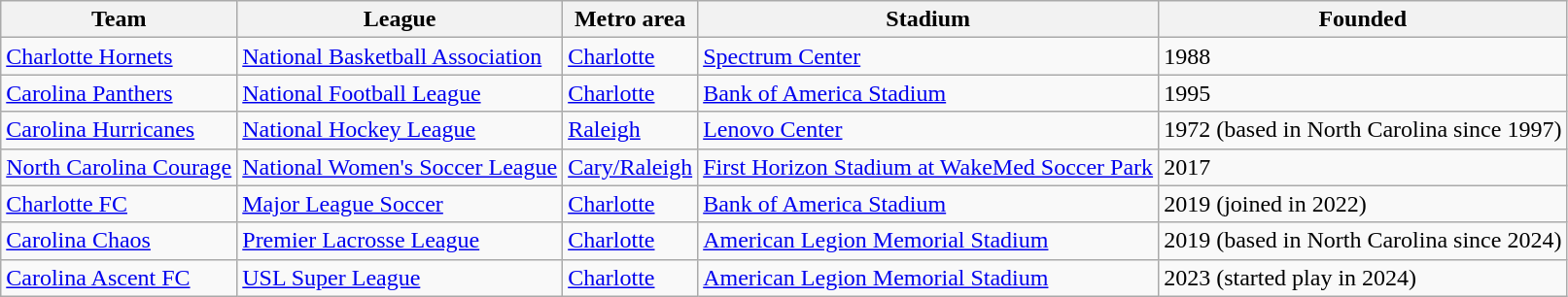<table class="wikitable sortable">
<tr>
<th>Team</th>
<th>League</th>
<th>Metro area</th>
<th>Stadium</th>
<th>Founded</th>
</tr>
<tr>
<td><a href='#'>Charlotte Hornets</a></td>
<td><a href='#'>National Basketball Association</a></td>
<td><a href='#'>Charlotte</a></td>
<td><a href='#'>Spectrum Center</a></td>
<td>1988</td>
</tr>
<tr>
<td><a href='#'>Carolina Panthers</a></td>
<td><a href='#'>National Football League</a></td>
<td><a href='#'>Charlotte</a></td>
<td><a href='#'>Bank of America Stadium</a></td>
<td>1995</td>
</tr>
<tr>
<td><a href='#'>Carolina Hurricanes</a></td>
<td><a href='#'>National Hockey League</a></td>
<td><a href='#'>Raleigh</a></td>
<td><a href='#'>Lenovo Center</a></td>
<td>1972 (based in North Carolina since 1997)</td>
</tr>
<tr>
<td><a href='#'>North Carolina Courage</a></td>
<td><a href='#'>National Women's Soccer League</a></td>
<td><a href='#'>Cary/Raleigh</a></td>
<td><a href='#'>First Horizon Stadium at WakeMed Soccer Park</a></td>
<td>2017</td>
</tr>
<tr>
<td><a href='#'>Charlotte FC</a></td>
<td><a href='#'>Major League Soccer</a></td>
<td><a href='#'>Charlotte</a></td>
<td><a href='#'>Bank of America Stadium</a></td>
<td>2019 (joined in 2022)</td>
</tr>
<tr>
<td><a href='#'>Carolina Chaos</a></td>
<td><a href='#'>Premier Lacrosse League</a></td>
<td><a href='#'>Charlotte</a></td>
<td><a href='#'>American Legion Memorial Stadium</a></td>
<td>2019 (based in North Carolina since 2024)</td>
</tr>
<tr>
<td><a href='#'>Carolina Ascent FC</a></td>
<td><a href='#'>USL Super League</a></td>
<td><a href='#'>Charlotte</a></td>
<td><a href='#'>American Legion Memorial Stadium</a></td>
<td>2023 (started play in 2024)</td>
</tr>
</table>
